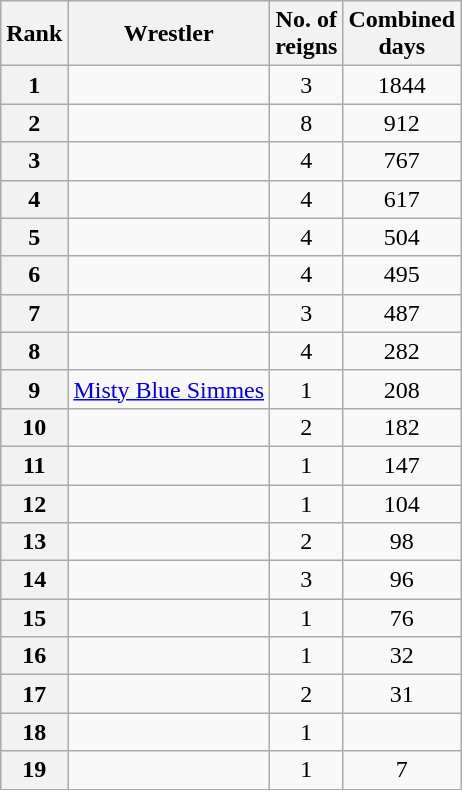<table class="wikitable sortable" style="text-align: center">
<tr>
<th>Rank</th>
<th>Wrestler</th>
<th>No. of<br>reigns</th>
<th>Combined<br>days</th>
</tr>
<tr>
<th>1</th>
<td></td>
<td>3</td>
<td>1844</td>
</tr>
<tr>
<th>2</th>
<td></td>
<td>8</td>
<td>912</td>
</tr>
<tr>
<th>3</th>
<td></td>
<td>4</td>
<td>767</td>
</tr>
<tr>
<th>4</th>
<td></td>
<td>4</td>
<td>617</td>
</tr>
<tr>
<th>5</th>
<td></td>
<td>4</td>
<td>504</td>
</tr>
<tr>
<th>6</th>
<td></td>
<td>4</td>
<td>495</td>
</tr>
<tr>
<th>7</th>
<td></td>
<td>3</td>
<td>487</td>
</tr>
<tr>
<th>8</th>
<td></td>
<td>4</td>
<td>282</td>
</tr>
<tr>
<th>9</th>
<td><a href='#'>Misty Blue Simmes</a></td>
<td>1</td>
<td>208</td>
</tr>
<tr>
<th>10</th>
<td></td>
<td>2</td>
<td>182</td>
</tr>
<tr>
<th>11</th>
<td></td>
<td>1</td>
<td>147</td>
</tr>
<tr>
<th>12</th>
<td></td>
<td>1</td>
<td>104</td>
</tr>
<tr>
<th>13</th>
<td></td>
<td>2</td>
<td>98</td>
</tr>
<tr>
<th>14</th>
<td></td>
<td>3</td>
<td>96</td>
</tr>
<tr>
<th>15</th>
<td></td>
<td>1</td>
<td>76</td>
</tr>
<tr>
<th>16</th>
<td></td>
<td>1</td>
<td>32</td>
</tr>
<tr>
<th>17</th>
<td></td>
<td>2</td>
<td>31</td>
</tr>
<tr>
<th>18</th>
<td></td>
<td>1</td>
<td></td>
</tr>
<tr>
<th>19</th>
<td></td>
<td>1</td>
<td>7</td>
</tr>
<tr>
</tr>
</table>
